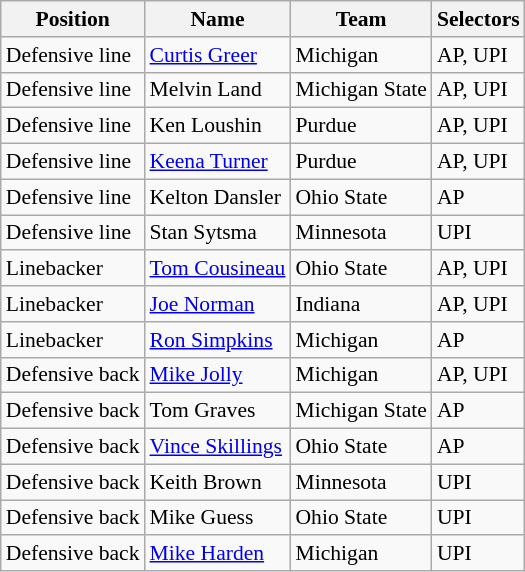<table class="wikitable" style="font-size: 90%">
<tr>
<th>Position</th>
<th>Name</th>
<th>Team</th>
<th>Selectors</th>
</tr>
<tr>
<td>Defensive line</td>
<td><a href='#'>Curtis Greer</a></td>
<td>Michigan</td>
<td>AP, UPI</td>
</tr>
<tr>
<td>Defensive line</td>
<td>Melvin Land</td>
<td>Michigan State</td>
<td>AP, UPI</td>
</tr>
<tr>
<td>Defensive line</td>
<td>Ken Loushin</td>
<td>Purdue</td>
<td>AP, UPI</td>
</tr>
<tr>
<td>Defensive line</td>
<td><a href='#'>Keena Turner</a></td>
<td>Purdue</td>
<td>AP, UPI</td>
</tr>
<tr>
<td>Defensive line</td>
<td>Kelton Dansler</td>
<td>Ohio State</td>
<td>AP</td>
</tr>
<tr>
<td>Defensive line</td>
<td>Stan Sytsma</td>
<td>Minnesota</td>
<td>UPI</td>
</tr>
<tr>
<td>Linebacker</td>
<td><a href='#'>Tom Cousineau</a></td>
<td>Ohio State</td>
<td>AP, UPI</td>
</tr>
<tr>
<td>Linebacker</td>
<td><a href='#'>Joe Norman</a></td>
<td>Indiana</td>
<td>AP, UPI</td>
</tr>
<tr>
<td>Linebacker</td>
<td><a href='#'>Ron Simpkins</a></td>
<td>Michigan</td>
<td>AP</td>
</tr>
<tr>
<td>Defensive back</td>
<td><a href='#'>Mike Jolly</a></td>
<td>Michigan</td>
<td>AP, UPI</td>
</tr>
<tr>
<td>Defensive back</td>
<td>Tom Graves</td>
<td>Michigan State</td>
<td>AP</td>
</tr>
<tr>
<td>Defensive back</td>
<td><a href='#'>Vince Skillings</a></td>
<td>Ohio State</td>
<td>AP</td>
</tr>
<tr>
<td>Defensive back</td>
<td>Keith Brown</td>
<td>Minnesota</td>
<td>UPI</td>
</tr>
<tr>
<td>Defensive back</td>
<td>Mike Guess</td>
<td>Ohio State</td>
<td>UPI</td>
</tr>
<tr>
<td>Defensive back</td>
<td><a href='#'>Mike Harden</a></td>
<td>Michigan</td>
<td>UPI</td>
</tr>
</table>
